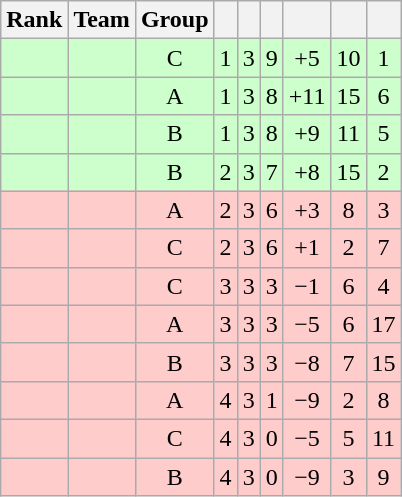<table class="wikitable sortable" style="text-align:center;">
<tr>
<th>Rank</th>
<th>Team</th>
<th>Group</th>
<th></th>
<th></th>
<th></th>
<th></th>
<th></th>
<th></th>
</tr>
<tr style="background:#cfc;">
<td></td>
<td align=left></td>
<td>C</td>
<td>1</td>
<td>3</td>
<td>9</td>
<td>+5</td>
<td>10</td>
<td>1</td>
</tr>
<tr style="background:#cfc;">
<td></td>
<td align=left></td>
<td>A</td>
<td>1</td>
<td>3</td>
<td>8</td>
<td>+11</td>
<td>15</td>
<td>6</td>
</tr>
<tr style="background:#cfc;">
<td></td>
<td align=left></td>
<td>B</td>
<td>1</td>
<td>3</td>
<td>8</td>
<td>+9</td>
<td>11</td>
<td>5</td>
</tr>
<tr style="background:#cfc;">
<td></td>
<td align=left></td>
<td>B</td>
<td>2</td>
<td>3</td>
<td>7</td>
<td>+8</td>
<td>15</td>
<td>2</td>
</tr>
<tr style="background:#fcc;">
<td></td>
<td align=left></td>
<td>A</td>
<td>2</td>
<td>3</td>
<td>6</td>
<td>+3</td>
<td>8</td>
<td>3</td>
</tr>
<tr style="background:#fcc;">
<td></td>
<td align=left></td>
<td>C</td>
<td>2</td>
<td>3</td>
<td>6</td>
<td>+1</td>
<td>2</td>
<td>7</td>
</tr>
<tr style="background:#fcc;">
<td></td>
<td align=left></td>
<td>C</td>
<td>3</td>
<td>3</td>
<td>3</td>
<td>−1</td>
<td>6</td>
<td>4</td>
</tr>
<tr style="background:#fcc;">
<td></td>
<td align=left></td>
<td>A</td>
<td>3</td>
<td>3</td>
<td>3</td>
<td>−5</td>
<td>6</td>
<td>17</td>
</tr>
<tr style="background:#fcc;">
<td></td>
<td align=left></td>
<td>B</td>
<td>3</td>
<td>3</td>
<td>3</td>
<td>−8</td>
<td>7</td>
<td>15</td>
</tr>
<tr style="background:#fcc;">
<td></td>
<td align=left></td>
<td>A</td>
<td>4</td>
<td>3</td>
<td>1</td>
<td>−9</td>
<td>2</td>
<td>8</td>
</tr>
<tr style="background:#fcc;">
<td></td>
<td align=left></td>
<td>C</td>
<td>4</td>
<td>3</td>
<td>0</td>
<td>−5</td>
<td>5</td>
<td>11</td>
</tr>
<tr style="background:#fcc;">
<td></td>
<td align=left></td>
<td>B</td>
<td>4</td>
<td>3</td>
<td>0</td>
<td>−9</td>
<td>3</td>
<td>9</td>
</tr>
</table>
